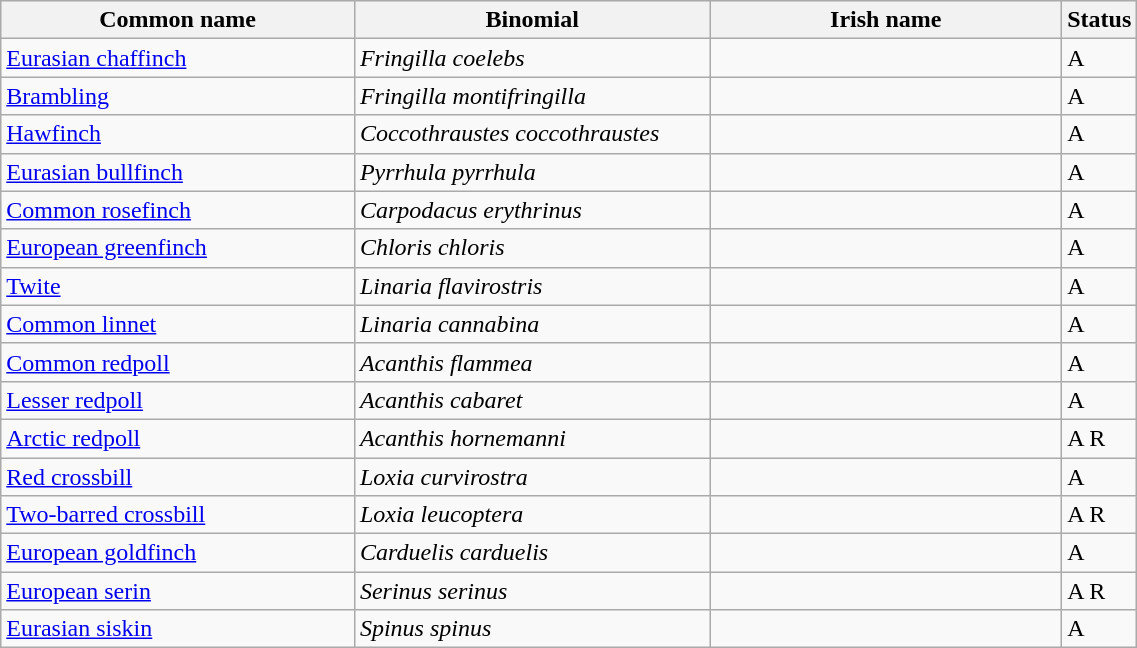<table width=60% class="wikitable">
<tr>
<th width=32%>Common name</th>
<th width=32%>Binomial</th>
<th width=32%>Irish name</th>
<th width=4%>Status</th>
</tr>
<tr>
<td><a href='#'>Eurasian chaffinch</a></td>
<td><em>Fringilla coelebs</em></td>
<td></td>
<td>A</td>
</tr>
<tr>
<td><a href='#'>Brambling</a></td>
<td><em>Fringilla montifringilla</em></td>
<td></td>
<td>A</td>
</tr>
<tr>
<td><a href='#'>Hawfinch</a></td>
<td><em>Coccothraustes coccothraustes</em></td>
<td></td>
<td>A</td>
</tr>
<tr>
<td><a href='#'>Eurasian bullfinch</a></td>
<td><em>Pyrrhula pyrrhula</em></td>
<td></td>
<td>A</td>
</tr>
<tr>
<td><a href='#'>Common rosefinch</a></td>
<td><em>Carpodacus erythrinus</em></td>
<td></td>
<td>A</td>
</tr>
<tr>
<td><a href='#'>European greenfinch</a></td>
<td><em>Chloris chloris</em></td>
<td></td>
<td>A</td>
</tr>
<tr>
<td><a href='#'>Twite</a></td>
<td><em>Linaria flavirostris</em></td>
<td></td>
<td>A</td>
</tr>
<tr>
<td><a href='#'>Common linnet</a></td>
<td><em>Linaria cannabina</em></td>
<td></td>
<td>A</td>
</tr>
<tr>
<td><a href='#'>Common redpoll</a></td>
<td><em>Acanthis flammea</em></td>
<td></td>
<td>A</td>
</tr>
<tr>
<td><a href='#'>Lesser redpoll</a></td>
<td><em>Acanthis cabaret</em></td>
<td></td>
<td>A</td>
</tr>
<tr>
<td><a href='#'>Arctic redpoll</a></td>
<td><em>Acanthis hornemanni</em></td>
<td></td>
<td>A R</td>
</tr>
<tr>
<td><a href='#'>Red crossbill</a></td>
<td><em>Loxia curvirostra</em></td>
<td></td>
<td>A</td>
</tr>
<tr>
<td><a href='#'>Two-barred crossbill</a></td>
<td><em>Loxia leucoptera</em></td>
<td></td>
<td>A R</td>
</tr>
<tr>
<td><a href='#'>European goldfinch</a></td>
<td><em>Carduelis carduelis</em></td>
<td></td>
<td>A</td>
</tr>
<tr>
<td><a href='#'>European serin</a></td>
<td><em>Serinus serinus</em></td>
<td></td>
<td>A R</td>
</tr>
<tr>
<td><a href='#'>Eurasian siskin</a></td>
<td><em>Spinus spinus</em></td>
<td></td>
<td>A</td>
</tr>
</table>
